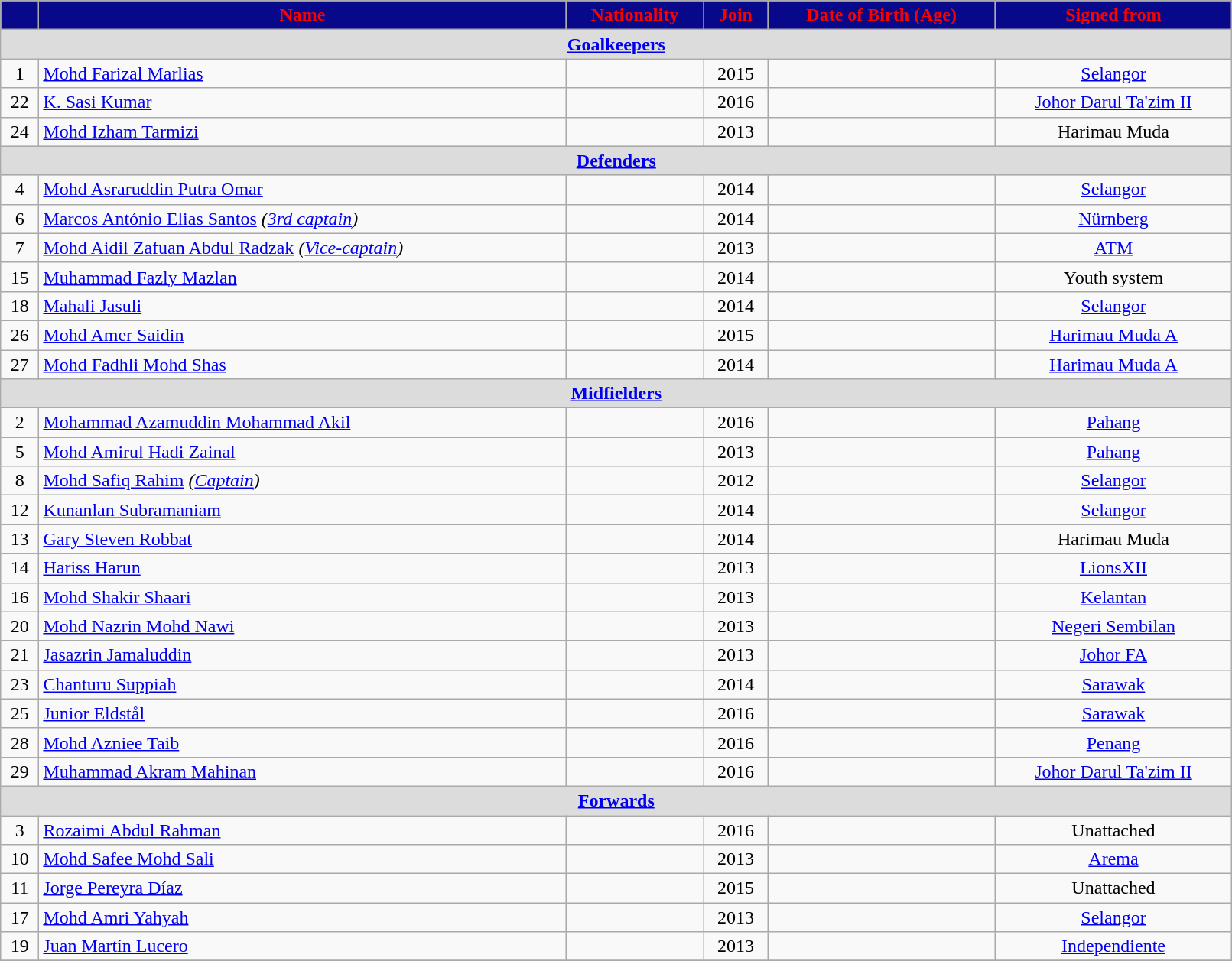<table class="wikitable sortable" style="text-align:center; width:85%;">
<tr>
<th style="background:#08088A; color:red; text-align:center;"></th>
<th style="background:#08088A; color:red; text-align:center;">Name</th>
<th style="background:#08088A; color:red; text-align:center;">Nationality</th>
<th style="background:#08088A; color:red; text-align:center;">Join</th>
<th style="background:#08088A; color:red; text-align:center;">Date of Birth (Age)</th>
<th style="background:#08088A; color:red; text-align:center;">Signed from</th>
</tr>
<tr>
<th colspan="8" style="background:#dcdcdc; text-align:center;"><a href='#'>Goalkeepers</a></th>
</tr>
<tr>
<td>1</td>
<td align=left><a href='#'>Mohd Farizal Marlias</a></td>
<td> </td>
<td>2015</td>
<td></td>
<td> <a href='#'>Selangor</a></td>
</tr>
<tr>
<td>22</td>
<td align=left><a href='#'>K. Sasi Kumar</a></td>
<td> </td>
<td>2016</td>
<td></td>
<td> <a href='#'>Johor Darul Ta'zim II</a></td>
</tr>
<tr>
<td>24</td>
<td align=left><a href='#'>Mohd Izham Tarmizi</a></td>
<td> </td>
<td>2013</td>
<td></td>
<td> Harimau Muda</td>
</tr>
<tr>
<th colspan="8" style="background:#dcdcdc; text-align:center;"><a href='#'>Defenders</a></th>
</tr>
<tr>
<td>4</td>
<td align=left><a href='#'>Mohd Asraruddin Putra Omar</a></td>
<td> </td>
<td>2014</td>
<td></td>
<td> <a href='#'>Selangor</a></td>
</tr>
<tr>
<td>6</td>
<td align=left><a href='#'>Marcos António Elias Santos</a> <em>(<a href='#'>3rd captain</a>)</em></td>
<td> </td>
<td>2014</td>
<td></td>
<td> <a href='#'>Nürnberg</a></td>
</tr>
<tr>
<td>7</td>
<td align=left><a href='#'>Mohd Aidil Zafuan Abdul Radzak</a> <em>(<a href='#'>Vice-captain</a>)</em></td>
<td> </td>
<td>2013</td>
<td></td>
<td> <a href='#'>ATM</a></td>
</tr>
<tr>
<td>15</td>
<td align=left><a href='#'>Muhammad Fazly Mazlan</a></td>
<td> </td>
<td>2014</td>
<td></td>
<td>Youth system</td>
</tr>
<tr>
<td>18</td>
<td align=left><a href='#'>Mahali Jasuli</a></td>
<td> </td>
<td>2014</td>
<td></td>
<td> <a href='#'>Selangor</a></td>
</tr>
<tr>
<td>26</td>
<td align=left><a href='#'>Mohd Amer Saidin</a></td>
<td> </td>
<td>2015</td>
<td></td>
<td> <a href='#'>Harimau Muda A</a></td>
</tr>
<tr>
<td>27</td>
<td align=left><a href='#'>Mohd Fadhli Mohd Shas</a></td>
<td> </td>
<td>2014</td>
<td></td>
<td> <a href='#'>Harimau Muda A</a></td>
</tr>
<tr>
<th colspan="8" style="background:#dcdcdc; text-align:center;"><a href='#'>Midfielders</a></th>
</tr>
<tr>
<td>2</td>
<td align=left><a href='#'>Mohammad Azamuddin Mohammad Akil</a></td>
<td> </td>
<td>2016</td>
<td></td>
<td> <a href='#'>Pahang</a></td>
</tr>
<tr>
<td>5</td>
<td align=left><a href='#'>Mohd Amirul Hadi Zainal</a></td>
<td> </td>
<td>2013</td>
<td></td>
<td> <a href='#'>Pahang</a></td>
</tr>
<tr>
<td>8</td>
<td align=left><a href='#'>Mohd Safiq Rahim</a> <em>(<a href='#'>Captain</a>)</em></td>
<td> </td>
<td>2012</td>
<td></td>
<td> <a href='#'>Selangor</a></td>
</tr>
<tr>
<td>12</td>
<td align=left><a href='#'>Kunanlan Subramaniam</a></td>
<td> </td>
<td>2014</td>
<td></td>
<td> <a href='#'>Selangor</a></td>
</tr>
<tr>
<td>13</td>
<td align=left><a href='#'>Gary Steven Robbat</a></td>
<td> </td>
<td>2014</td>
<td></td>
<td> Harimau Muda</td>
</tr>
<tr>
<td>14</td>
<td align=left><a href='#'>Hariss Harun</a></td>
<td></td>
<td>2013</td>
<td></td>
<td> <a href='#'>LionsXII</a></td>
</tr>
<tr>
<td>16</td>
<td align=left><a href='#'>Mohd Shakir Shaari</a></td>
<td> </td>
<td>2013</td>
<td></td>
<td> <a href='#'>Kelantan</a></td>
</tr>
<tr>
<td>20</td>
<td align=left><a href='#'>Mohd Nazrin Mohd Nawi</a></td>
<td> </td>
<td>2013</td>
<td></td>
<td> <a href='#'>Negeri Sembilan</a></td>
</tr>
<tr>
<td>21</td>
<td align=left><a href='#'>Jasazrin Jamaluddin</a></td>
<td> </td>
<td>2013</td>
<td></td>
<td> <a href='#'>Johor FA</a></td>
</tr>
<tr>
<td>23</td>
<td align=left><a href='#'>Chanturu Suppiah</a></td>
<td> </td>
<td>2014</td>
<td></td>
<td> <a href='#'>Sarawak</a></td>
</tr>
<tr>
<td>25</td>
<td align=left><a href='#'>Junior Eldstål</a></td>
<td> </td>
<td>2016</td>
<td></td>
<td> <a href='#'>Sarawak</a></td>
</tr>
<tr>
<td>28</td>
<td align=left><a href='#'>Mohd Azniee Taib</a></td>
<td> </td>
<td>2016</td>
<td></td>
<td> <a href='#'>Penang</a></td>
</tr>
<tr>
<td>29</td>
<td align=left><a href='#'>Muhammad Akram Mahinan</a></td>
<td> </td>
<td>2016</td>
<td></td>
<td> <a href='#'>Johor Darul Ta'zim II</a></td>
</tr>
<tr>
<th colspan="8" style="background:#dcdcdc; text-align:center;"><a href='#'>Forwards</a></th>
</tr>
<tr>
<td>3</td>
<td align=left><a href='#'>Rozaimi Abdul Rahman</a></td>
<td></td>
<td>2016</td>
<td></td>
<td>Unattached </td>
</tr>
<tr>
<td>10</td>
<td align=left><a href='#'>Mohd Safee Mohd Sali</a></td>
<td> </td>
<td>2013</td>
<td></td>
<td> <a href='#'>Arema</a></td>
</tr>
<tr>
<td>11</td>
<td align=left><a href='#'>Jorge Pereyra Díaz</a></td>
<td> </td>
<td>2015</td>
<td></td>
<td>Unattached</td>
</tr>
<tr>
<td>17</td>
<td align=left><a href='#'>Mohd Amri Yahyah</a></td>
<td> </td>
<td>2013</td>
<td></td>
<td> <a href='#'>Selangor</a></td>
</tr>
<tr>
<td>19</td>
<td align=left><a href='#'>Juan Martín Lucero</a></td>
<td> </td>
<td>2013</td>
<td></td>
<td> <a href='#'>Independiente</a></td>
</tr>
<tr>
</tr>
</table>
